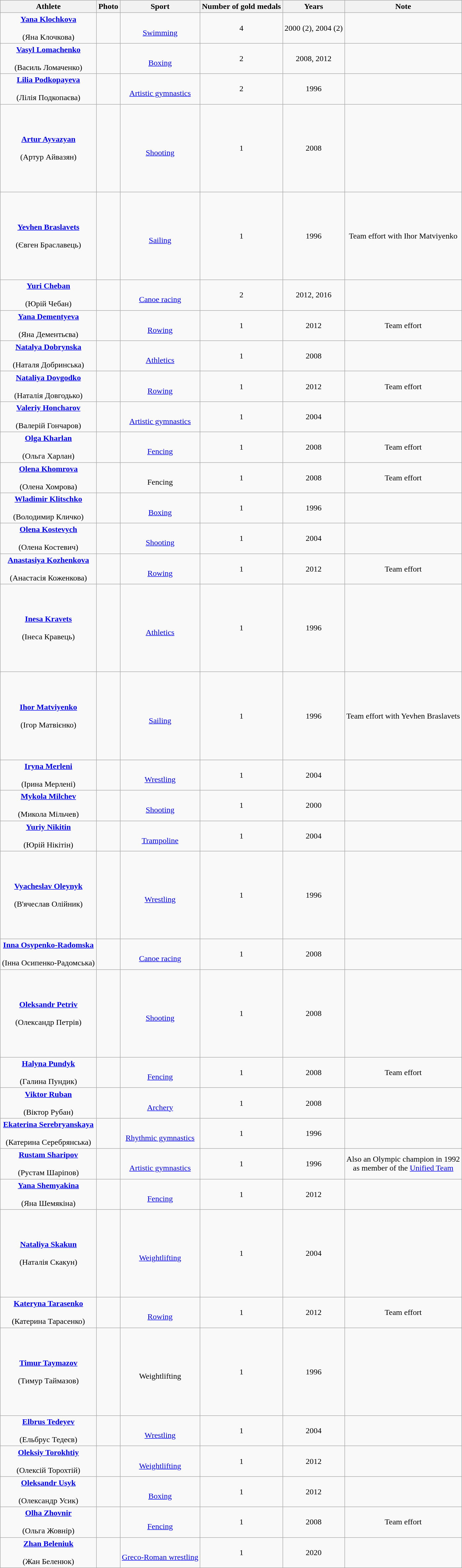<table class="wikitable sortable" align="center" border=1 style="margin: 1em auto 1em auto;">
<tr>
<th align="center">Athlete</th>
<th align="center">Photo</th>
<th align="center">Sport</th>
<th align="center">Number of gold medals</th>
<th align="center">Years</th>
<th align="center">Note</th>
</tr>
<tr align="center">
<td><strong><a href='#'>Yana Klochkova</a></strong><br><br>(Яна Клочкова)</td>
<td></td>
<td><br><a href='#'>Swimming</a></td>
<td align="center">4</td>
<td>2000 (2), 2004 (2)</td>
<td></td>
</tr>
<tr align="center">
<td><strong><a href='#'>Vasyl Lomachenko</a></strong><br><br>(Василь Ломаченко)</td>
<td></td>
<td><br><a href='#'>Boxing</a></td>
<td align="center">2</td>
<td>2008, 2012</td>
<td></td>
</tr>
<tr align="center">
<td><strong><a href='#'>Lilia Podkopayeva</a></strong><br><br>(Лілія Подкопаєва)</td>
<td></td>
<td><br><a href='#'>Artistic gymnastics</a></td>
<td align="center">2</td>
<td>1996</td>
<td></td>
</tr>
<tr align="center">
<td><strong><a href='#'>Artur Ayvazyan</a></strong><br><br>(Артур Айвазян)</td>
<td height="170"></td>
<td><br><a href='#'>Shooting</a></td>
<td align="center">1</td>
<td>2008</td>
<td></td>
</tr>
<tr align="center">
<td><strong><a href='#'>Yevhen Braslavets</a></strong><br><br>(Євген Браславець)</td>
<td height="170"></td>
<td><br><a href='#'>Sailing</a></td>
<td align="center">1</td>
<td>1996</td>
<td>Team effort with Ihor Matviyenko</td>
</tr>
<tr align="center">
<td><strong><a href='#'>Yuri Cheban</a></strong><br><br>(Юрій Чебан)</td>
<td></td>
<td><br><a href='#'>Canoe racing</a></td>
<td align="center">2</td>
<td>2012, 2016</td>
<td></td>
</tr>
<tr align="center">
<td><strong><a href='#'>Yana Dementyeva</a></strong><br><br>(Яна Дементьєва)</td>
<td></td>
<td><br><a href='#'>Rowing</a></td>
<td align="center">1</td>
<td>2012</td>
<td>Team effort</td>
</tr>
<tr align="center">
<td><strong><a href='#'>Natalya Dobrynska</a></strong><br><br>(Наталя Добринська)</td>
<td></td>
<td><br><a href='#'>Athletics</a></td>
<td align="center">1</td>
<td>2008</td>
<td></td>
</tr>
<tr align="center">
<td><strong><a href='#'>Nataliya Dovgodko</a></strong><br><br>(Наталія Довгодько)</td>
<td></td>
<td><br><a href='#'>Rowing</a></td>
<td align="center">1</td>
<td>2012</td>
<td>Team effort</td>
</tr>
<tr align="center">
<td><strong><a href='#'>Valeriy Honcharov</a></strong><br><br>(Валерій Гончаров)</td>
<td></td>
<td><br><a href='#'>Artistic gymnastics</a></td>
<td align="center">1</td>
<td>2004</td>
<td></td>
</tr>
<tr align="center">
<td><strong><a href='#'>Olga Kharlan</a></strong><br><br>(Ольга Харлан)</td>
<td></td>
<td><br><a href='#'>Fencing</a></td>
<td align="center">1</td>
<td>2008</td>
<td>Team effort</td>
</tr>
<tr align="center">
<td><strong><a href='#'>Olena Khomrova</a></strong><br><br>(Олена Хомрова)</td>
<td></td>
<td><br>Fencing</td>
<td align="center">1</td>
<td>2008</td>
<td>Team effort</td>
</tr>
<tr align="center">
<td><strong><a href='#'>Wladimir Klitschko</a></strong><br><br>(Володимир Кличко)</td>
<td></td>
<td><br><a href='#'>Boxing</a></td>
<td align="center">1</td>
<td>1996</td>
<td></td>
</tr>
<tr align="center">
<td><strong><a href='#'>Olena Kostevych</a></strong><br><br>(Олена Костевич)</td>
<td></td>
<td><br><a href='#'>Shooting</a></td>
<td align="center">1</td>
<td>2004</td>
<td></td>
</tr>
<tr align="center">
<td><strong><a href='#'>Anastasiya Kozhenkova</a></strong><br><br>(Анастасія Коженкова)</td>
<td></td>
<td><br><a href='#'>Rowing</a></td>
<td align="center">1</td>
<td>2012</td>
<td>Team effort</td>
</tr>
<tr align="center">
<td><strong><a href='#'>Inesa Kravets</a></strong><br><br>(Інеса Кравець)</td>
<td height="170"></td>
<td><br><a href='#'>Athletics</a></td>
<td align="center">1</td>
<td>1996</td>
<td></td>
</tr>
<tr align="center">
<td><strong><a href='#'>Ihor Matviyenko</a></strong><br><br>(Ігор Матвієнко)</td>
<td height="170"></td>
<td><br><a href='#'>Sailing</a></td>
<td align="center">1</td>
<td>1996</td>
<td>Team effort with Yevhen Braslavets</td>
</tr>
<tr align="center">
<td><strong><a href='#'>Iryna Merleni</a></strong><br><br>(Ірина Мерлені)</td>
<td></td>
<td><br><a href='#'>Wrestling</a></td>
<td align="center">1</td>
<td>2004</td>
<td></td>
</tr>
<tr align="center">
<td><strong><a href='#'>Mykola Milchev</a></strong><br><br>(Микола Мільчев)</td>
<td><br></td>
<td><br><a href='#'>Shooting</a></td>
<td align="center">1</td>
<td>2000</td>
<td></td>
</tr>
<tr align="center">
<td><strong><a href='#'>Yuriy Nikitin</a></strong><br><br>(Юрій Нікітін)</td>
<td></td>
<td><br><a href='#'>Trampoline</a></td>
<td align="center">1</td>
<td>2004</td>
<td></td>
</tr>
<tr align="center">
<td><strong><a href='#'>Vyacheslav Oleynyk</a></strong><br><br>(В'ячеслав Олійник)</td>
<td height="170"></td>
<td><br><a href='#'>Wrestling</a></td>
<td align="center">1</td>
<td>1996</td>
<td></td>
</tr>
<tr align="center">
<td><strong><a href='#'>Inna Osypenko-Radomska</a></strong><br><br>(Інна Осипенко-Радомська)</td>
<td></td>
<td><br><a href='#'>Canoe racing</a></td>
<td align="center">1</td>
<td>2008</td>
<td></td>
</tr>
<tr align="center">
<td><strong><a href='#'>Oleksandr Petriv</a></strong><br><br>(Олександр Петрів)</td>
<td height="170"></td>
<td><br><a href='#'>Shooting</a></td>
<td align="center">1</td>
<td>2008</td>
<td></td>
</tr>
<tr align="center">
<td><strong><a href='#'>Halyna Pundyk</a></strong><br><br>(Галина Пундик)</td>
<td></td>
<td><br><a href='#'>Fencing</a></td>
<td align="center">1</td>
<td>2008</td>
<td>Team effort</td>
</tr>
<tr align="center">
<td><strong><a href='#'>Viktor Ruban</a></strong><br><br>(Віктор Рубан)</td>
<td></td>
<td><br><a href='#'>Archery</a></td>
<td align="center">1</td>
<td>2008</td>
<td></td>
</tr>
<tr align="center">
<td><strong><a href='#'>Ekaterina Serebryanskaya</a></strong><br><br>(Катерина Серебрянська)</td>
<td></td>
<td><br><a href='#'>Rhythmic gymnastics</a></td>
<td align="center">1</td>
<td>1996</td>
<td></td>
</tr>
<tr align="center">
<td><strong><a href='#'>Rustam Sharipov</a></strong><br><br>(Рустам Шаріпов)</td>
<td></td>
<td><br><a href='#'>Artistic gymnastics</a></td>
<td align="center">1</td>
<td>1996</td>
<td>Also an Olympic champion in 1992<br>as member of the <a href='#'>Unified Team</a></td>
</tr>
<tr align="center">
<td><strong><a href='#'>Yana Shemyakina</a></strong><br><br>(Яна Шемякіна)</td>
<td></td>
<td><br><a href='#'>Fencing</a></td>
<td align="center">1</td>
<td>2012</td>
<td></td>
</tr>
<tr align="center">
<td><strong><a href='#'>Nataliya Skakun</a></strong><br><br>(Наталія Скакун)</td>
<td height="170"></td>
<td><br><a href='#'>Weightlifting</a></td>
<td align="center">1</td>
<td>2004</td>
<td></td>
</tr>
<tr align="center">
<td><strong><a href='#'>Kateryna Tarasenko</a></strong><br><br>(Катерина Тарасенко)</td>
<td></td>
<td><br><a href='#'>Rowing</a></td>
<td align="center">1</td>
<td>2012</td>
<td>Team effort</td>
</tr>
<tr align="center">
<td><strong><a href='#'>Timur Taymazov</a></strong><br><br>(Тимур Таймазов)</td>
<td height="170"></td>
<td><br>Weightlifting</td>
<td align="center">1</td>
<td>1996</td>
<td></td>
</tr>
<tr align="center">
<td><strong><a href='#'>Elbrus Tedeyev</a></strong><br><br>(Ельбрус Тедеєв)</td>
<td></td>
<td><br><a href='#'>Wrestling</a></td>
<td align="center">1</td>
<td>2004</td>
<td></td>
</tr>
<tr align="center">
<td><strong><a href='#'>Oleksiy Torokhtiy</a></strong><br><br>(Олексій Торохтій)</td>
<td></td>
<td><br><a href='#'>Weightlifting</a></td>
<td align="center">1</td>
<td>2012</td>
<td></td>
</tr>
<tr align="center">
<td><strong><a href='#'>Oleksandr Usyk</a></strong><br><br>(Олександр Усик)</td>
<td></td>
<td><br><a href='#'>Boxing</a></td>
<td align="center">1</td>
<td>2012</td>
<td></td>
</tr>
<tr align="center">
<td><strong><a href='#'>Olha Zhovnir</a></strong><br><br>(Ольга Жовнір)</td>
<td></td>
<td><br><a href='#'>Fencing</a></td>
<td align="center">1</td>
<td>2008</td>
<td>Team effort</td>
</tr>
<tr align="center">
<td><strong><a href='#'>Zhan Beleniuk</a></strong><br><br>(Жан Беленюк)</td>
<td></td>
<td><br><a href='#'>Greco-Roman wrestling</a></td>
<td align="center">1</td>
<td>2020</td>
<td></td>
</tr>
</table>
